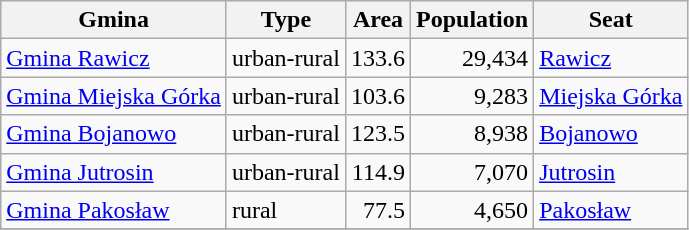<table class="wikitable">
<tr>
<th>Gmina</th>
<th>Type</th>
<th>Area<br></th>
<th>Population<br></th>
<th>Seat</th>
</tr>
<tr>
<td><a href='#'>Gmina Rawicz</a></td>
<td>urban-rural</td>
<td style="text-align:right;">133.6</td>
<td style="text-align:right;">29,434</td>
<td><a href='#'>Rawicz</a></td>
</tr>
<tr>
<td><a href='#'>Gmina Miejska Górka</a></td>
<td>urban-rural</td>
<td style="text-align:right;">103.6</td>
<td style="text-align:right;">9,283</td>
<td><a href='#'>Miejska Górka</a></td>
</tr>
<tr>
<td><a href='#'>Gmina Bojanowo</a></td>
<td>urban-rural</td>
<td style="text-align:right;">123.5</td>
<td style="text-align:right;">8,938</td>
<td><a href='#'>Bojanowo</a></td>
</tr>
<tr>
<td><a href='#'>Gmina Jutrosin</a></td>
<td>urban-rural</td>
<td style="text-align:right;">114.9</td>
<td style="text-align:right;">7,070</td>
<td><a href='#'>Jutrosin</a></td>
</tr>
<tr>
<td><a href='#'>Gmina Pakosław</a></td>
<td>rural</td>
<td style="text-align:right;">77.5</td>
<td style="text-align:right;">4,650</td>
<td><a href='#'>Pakosław</a></td>
</tr>
<tr>
</tr>
</table>
